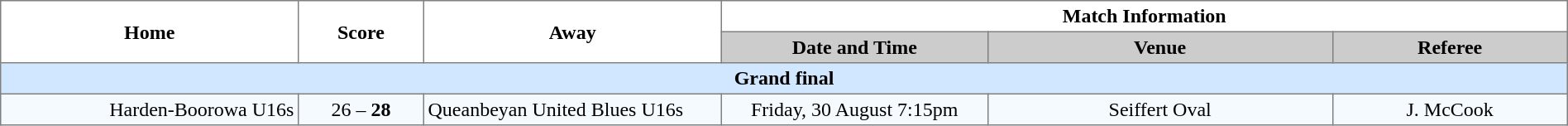<table border="1" cellpadding="3" cellspacing="0" width="100%" style="border-collapse:collapse;  text-align:center;">
<tr>
<th rowspan="2" width="19%">Home</th>
<th rowspan="2" width="8%">Score</th>
<th rowspan="2" width="19%">Away</th>
<th colspan="3">Match Information</th>
</tr>
<tr bgcolor="#CCCCCC">
<th width="17%">Date and Time</th>
<th width="22%">Venue</th>
<th width="50%">Referee</th>
</tr>
<tr style="background:#d0e7ff;">
<td colspan="6"><strong>Grand final</strong></td>
</tr>
<tr style="text-align:center; background:#f5faff;">
<td align="right">Harden-Boorowa U16s </td>
<td>26 – <strong>28</strong></td>
<td align="left"> Queanbeyan United Blues U16s</td>
<td>Friday, 30 August 7:15pm</td>
<td>Seiffert Oval</td>
<td>J. McCook</td>
</tr>
</table>
